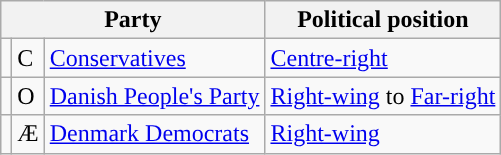<table class="wikitable">
<tr>
<th colspan="3">Party</th>
<th>Political position</th>
</tr>
<tr>
<td></td>
<td>C</td>
<td><a href='#'>Conservatives</a></td>
<td><a href='#'>Centre-right</a></td>
</tr>
<tr>
<td></td>
<td>O</td>
<td><a href='#'>Danish People's Party</a></td>
<td><a href='#'>Right-wing</a> to  <a href='#'>Far-right</a></td>
</tr>
<tr>
<td></td>
<td>Æ</td>
<td><a href='#'>Denmark Democrats</a></td>
<td><a href='#'>Right-wing</a></td>
</tr>
</table>
